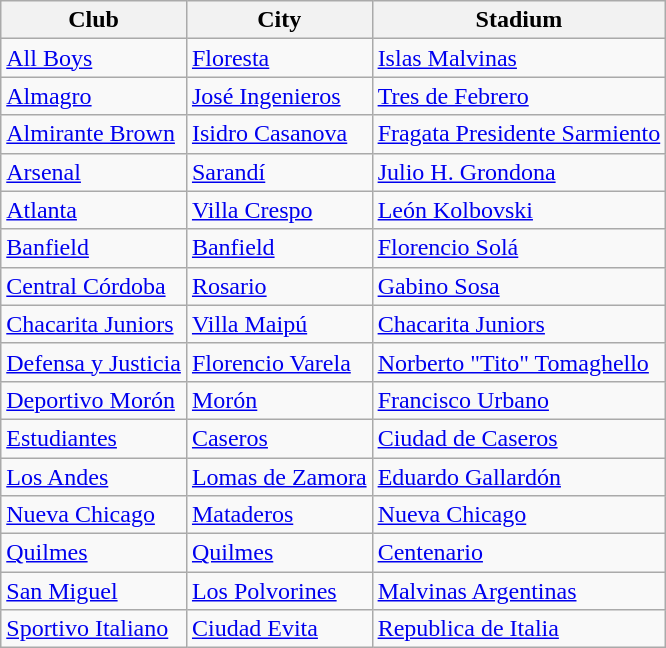<table class="wikitable sortable">
<tr>
<th>Club</th>
<th>City</th>
<th>Stadium</th>
</tr>
<tr>
<td><a href='#'>All Boys</a></td>
<td><a href='#'>Floresta</a></td>
<td><a href='#'>Islas Malvinas</a></td>
</tr>
<tr>
<td><a href='#'>Almagro</a></td>
<td><a href='#'>José Ingenieros</a></td>
<td><a href='#'>Tres de Febrero</a></td>
</tr>
<tr>
<td><a href='#'>Almirante Brown</a></td>
<td><a href='#'>Isidro Casanova</a></td>
<td><a href='#'>Fragata Presidente Sarmiento</a></td>
</tr>
<tr>
<td><a href='#'>Arsenal</a></td>
<td><a href='#'>Sarandí</a></td>
<td><a href='#'>Julio H. Grondona</a></td>
</tr>
<tr>
<td><a href='#'>Atlanta</a></td>
<td><a href='#'>Villa Crespo</a></td>
<td><a href='#'>León Kolbovski</a></td>
</tr>
<tr>
<td><a href='#'>Banfield</a></td>
<td><a href='#'>Banfield</a></td>
<td><a href='#'>Florencio Solá</a></td>
</tr>
<tr>
<td><a href='#'>Central Córdoba</a></td>
<td><a href='#'>Rosario</a></td>
<td><a href='#'>Gabino Sosa</a></td>
</tr>
<tr>
<td><a href='#'>Chacarita Juniors</a></td>
<td><a href='#'>Villa Maipú</a></td>
<td><a href='#'>Chacarita Juniors</a></td>
</tr>
<tr>
<td><a href='#'>Defensa y Justicia</a></td>
<td><a href='#'>Florencio Varela</a></td>
<td><a href='#'>Norberto "Tito" Tomaghello</a></td>
</tr>
<tr>
<td><a href='#'>Deportivo Morón</a></td>
<td><a href='#'>Morón</a></td>
<td><a href='#'>Francisco Urbano</a></td>
</tr>
<tr>
<td><a href='#'>Estudiantes</a></td>
<td><a href='#'>Caseros</a></td>
<td><a href='#'>Ciudad de Caseros</a></td>
</tr>
<tr>
<td><a href='#'>Los Andes</a></td>
<td><a href='#'>Lomas de Zamora</a></td>
<td><a href='#'>Eduardo Gallardón</a></td>
</tr>
<tr>
<td><a href='#'>Nueva Chicago</a></td>
<td><a href='#'>Mataderos</a></td>
<td><a href='#'>Nueva Chicago</a></td>
</tr>
<tr>
<td><a href='#'>Quilmes</a></td>
<td><a href='#'>Quilmes</a></td>
<td><a href='#'>Centenario</a></td>
</tr>
<tr>
<td><a href='#'>San Miguel</a></td>
<td><a href='#'>Los Polvorines</a></td>
<td><a href='#'>Malvinas Argentinas</a></td>
</tr>
<tr>
<td><a href='#'>Sportivo Italiano</a></td>
<td><a href='#'>Ciudad Evita</a></td>
<td><a href='#'>Republica de Italia</a></td>
</tr>
</table>
